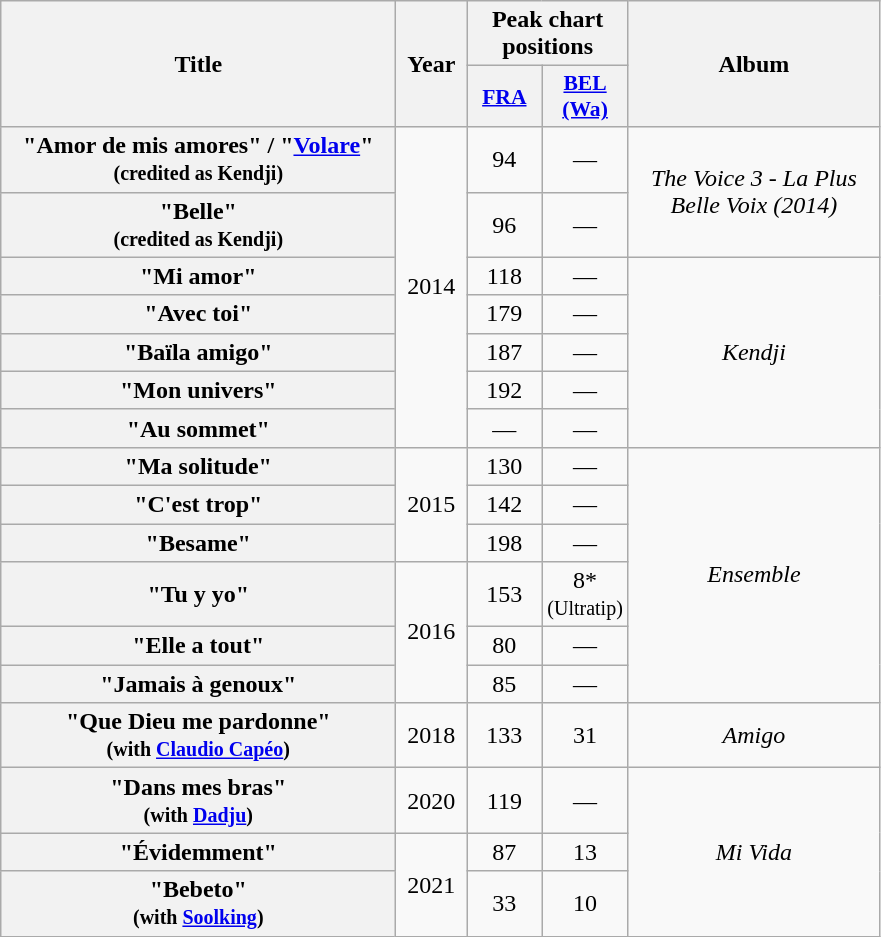<table class="wikitable plainrowheaders" style="text-align:center;">
<tr>
<th scope="col" rowspan="2" style="width:16em;">Title</th>
<th scope="col" rowspan="2" style="width:2.5em;">Year</th>
<th scope="col" colspan="2">Peak chart positions</th>
<th scope="col" rowspan="2" style="width:10em;">Album</th>
</tr>
<tr>
<th scope="col" style="width:3em;font-size:90%;"><a href='#'>FRA</a><br></th>
<th scope="col" style="width:3em;font-size:90%;"><a href='#'>BEL<br>(Wa)</a><br></th>
</tr>
<tr>
<th scope="row">"Amor de mis amores" / "<a href='#'>Volare</a>" <br><small>(credited as Kendji)</small></th>
<td rowspan=7>2014</td>
<td style="text-align:center;">94</td>
<td style="text-align:center;">—</td>
<td style="text-align:center;" rowspan="2"><em>The Voice 3 - La Plus Belle Voix (2014)</em></td>
</tr>
<tr>
<th scope="row">"Belle"<br><small>(credited as Kendji)</small></th>
<td style="text-align:center;">96</td>
<td style="text-align:center;">—</td>
</tr>
<tr>
<th scope="row">"Mi amor"</th>
<td style="text-align:center;">118</td>
<td style="text-align:center;">—</td>
<td style="text-align:center;" rowspan="5"><em>Kendji</em></td>
</tr>
<tr>
<th scope="row">"Avec toi"</th>
<td style="text-align:center;">179</td>
<td style="text-align:center;">—</td>
</tr>
<tr>
<th scope="row">"Baïla amigo"</th>
<td style="text-align:center;">187</td>
<td style="text-align:center;">—</td>
</tr>
<tr>
<th scope="row">"Mon univers"</th>
<td style="text-align:center;">192</td>
<td style="text-align:center;">—</td>
</tr>
<tr>
<th scope="row">"Au sommet"</th>
<td style="text-align:center;">—</td>
<td style="text-align:center;">—</td>
</tr>
<tr>
<th scope="row">"Ma solitude"</th>
<td rowspan=3>2015</td>
<td style="text-align:center;">130</td>
<td style="text-align:center;">—</td>
<td style="text-align:center;" rowspan="6"><em>Ensemble</em></td>
</tr>
<tr>
<th scope="row">"C'est trop"</th>
<td style="text-align:center;">142</td>
<td style="text-align:center;">—</td>
</tr>
<tr>
<th scope="row">"Besame"</th>
<td style="text-align:center;">198</td>
<td style="text-align:center;">—</td>
</tr>
<tr>
<th scope="row">"Tu y yo"</th>
<td rowspan="3">2016</td>
<td style="text-align:center;">153</td>
<td style="text-align:center;">8*<br><small>(Ultratip)</small></td>
</tr>
<tr>
<th scope="row">"Elle a tout"</th>
<td style="text-align:center;">80<br></td>
<td style="text-align:center;">—</td>
</tr>
<tr>
<th scope="row">"Jamais à genoux"</th>
<td style="text-align:center;">85<br></td>
<td style="text-align:center;">—</td>
</tr>
<tr>
<th scope="row">"Que Dieu me pardonne"<br><small>(with <a href='#'>Claudio Capéo</a>)</small></th>
<td>2018</td>
<td style="text-align:center;">133<br></td>
<td style="text-align:center;">31</td>
<td style="text-align:center;"><em>Amigo</em></td>
</tr>
<tr>
<th scope="row">"Dans mes bras"<br><small>(with <a href='#'>Dadju</a>)</small></th>
<td>2020</td>
<td style="text-align:center;">119</td>
<td style="text-align:center;">—</td>
<td style="text-align:center;" rowspan=3><em>Mi Vida</em></td>
</tr>
<tr>
<th scope="row">"Évidemment"</th>
<td rowspan=2>2021</td>
<td style="text-align:center;">87</td>
<td style="text-align:center;">13</td>
</tr>
<tr>
<th scope="row">"Bebeto" <br><small>(with <a href='#'>Soolking</a>)</small></th>
<td style="text-align:center;">33</td>
<td style="text-align:center;">10</td>
</tr>
</table>
